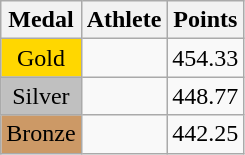<table class="wikitable">
<tr>
<th>Medal</th>
<th>Athlete</th>
<th>Points</th>
</tr>
<tr>
<td style="text-align:center;background-color:gold;">Gold</td>
<td></td>
<td>454.33</td>
</tr>
<tr>
<td style="text-align:center;background-color:silver;">Silver</td>
<td></td>
<td>448.77</td>
</tr>
<tr>
<td style="text-align:center;background-color:#CC9966;">Bronze</td>
<td></td>
<td>442.25</td>
</tr>
</table>
